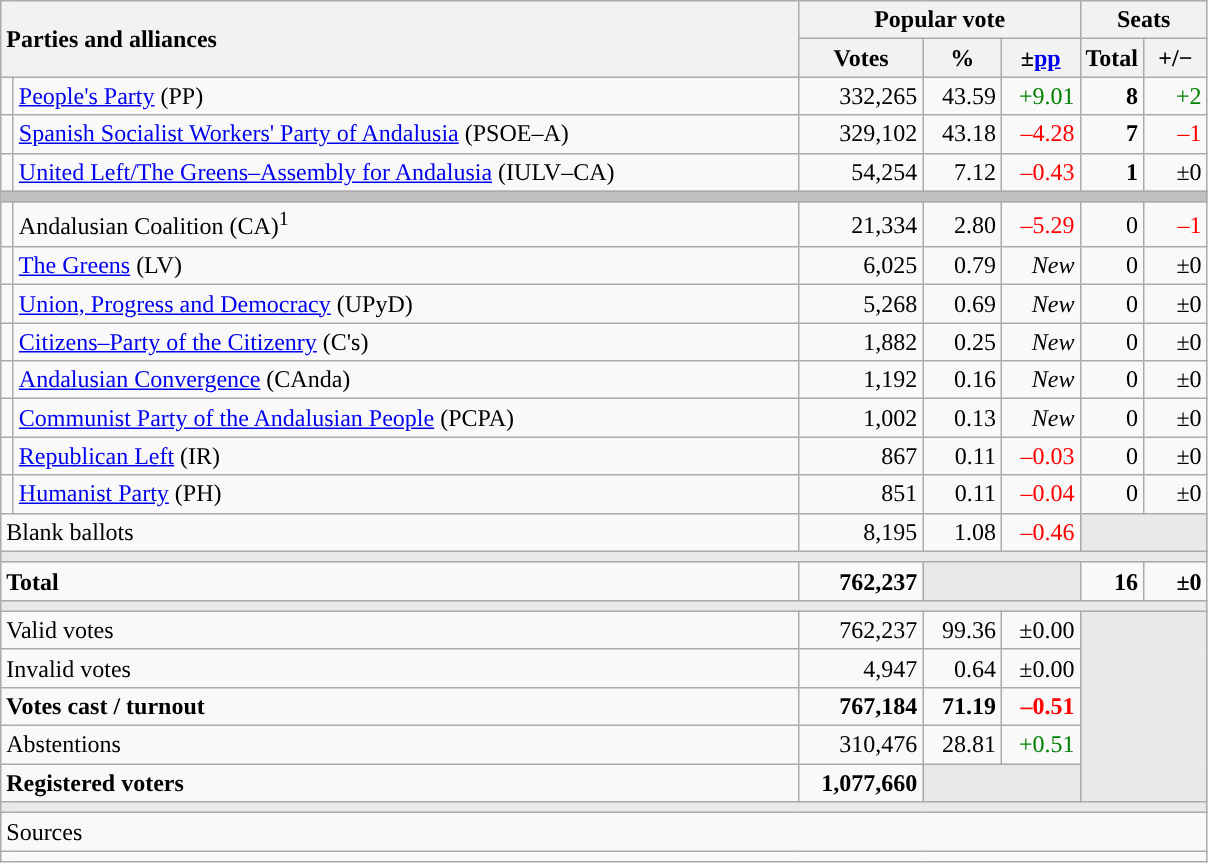<table class="wikitable" style="text-align:right;">
<tr>
<th style="text-align:left;" rowspan="2" colspan="2" width="525">Parties and alliances</th>
<th colspan="3">Popular vote</th>
<th colspan="2">Seats</th>
</tr>
<tr>
<th width="75">Votes</th>
<th width="45">%</th>
<th width="45">±<a href='#'>pp</a></th>
<th width="35">Total</th>
<th width="35">+/−</th>
</tr>
<tr>
<td width="1" style="color:inherit;background:"></td>
<td align="left"><a href='#'>People's Party</a> (PP)</td>
<td>332,265</td>
<td>43.59</td>
<td style="color:green;">+9.01</td>
<td><strong>8</strong></td>
<td style="color:green;">+2</td>
</tr>
<tr>
<td style="color:inherit;background:"></td>
<td align="left"><a href='#'>Spanish Socialist Workers' Party of Andalusia</a> (PSOE–A)</td>
<td>329,102</td>
<td>43.18</td>
<td style="color:red;">–4.28</td>
<td><strong>7</strong></td>
<td style="color:red;">–1</td>
</tr>
<tr>
<td style="color:inherit;background:"></td>
<td align="left"><a href='#'>United Left/The Greens–Assembly for Andalusia</a> (IULV–CA)</td>
<td>54,254</td>
<td>7.12</td>
<td style="color:red;">–0.43</td>
<td><strong>1</strong></td>
<td>±0</td>
</tr>
<tr>
<td colspan="7" bgcolor="#C0C0C0"></td>
</tr>
<tr>
<td style="color:inherit;background:"></td>
<td align="left">Andalusian Coalition (CA)<sup>1</sup></td>
<td>21,334</td>
<td>2.80</td>
<td style="color:red;">–5.29</td>
<td>0</td>
<td style="color:red;">–1</td>
</tr>
<tr>
<td style="color:inherit;background:"></td>
<td align="left"><a href='#'>The Greens</a> (LV)</td>
<td>6,025</td>
<td>0.79</td>
<td><em>New</em></td>
<td>0</td>
<td>±0</td>
</tr>
<tr>
<td style="color:inherit;background:"></td>
<td align="left"><a href='#'>Union, Progress and Democracy</a> (UPyD)</td>
<td>5,268</td>
<td>0.69</td>
<td><em>New</em></td>
<td>0</td>
<td>±0</td>
</tr>
<tr>
<td style="color:inherit;background:"></td>
<td align="left"><a href='#'>Citizens–Party of the Citizenry</a> (C's)</td>
<td>1,882</td>
<td>0.25</td>
<td><em>New</em></td>
<td>0</td>
<td>±0</td>
</tr>
<tr>
<td style="color:inherit;background:"></td>
<td align="left"><a href='#'>Andalusian Convergence</a> (CAnda)</td>
<td>1,192</td>
<td>0.16</td>
<td><em>New</em></td>
<td>0</td>
<td>±0</td>
</tr>
<tr>
<td style="color:inherit;background:"></td>
<td align="left"><a href='#'>Communist Party of the Andalusian People</a> (PCPA)</td>
<td>1,002</td>
<td>0.13</td>
<td><em>New</em></td>
<td>0</td>
<td>±0</td>
</tr>
<tr>
<td style="color:inherit;background:"></td>
<td align="left"><a href='#'>Republican Left</a> (IR)</td>
<td>867</td>
<td>0.11</td>
<td style="color:red;">–0.03</td>
<td>0</td>
<td>±0</td>
</tr>
<tr>
<td style="color:inherit;background:"></td>
<td align="left"><a href='#'>Humanist Party</a> (PH)</td>
<td>851</td>
<td>0.11</td>
<td style="color:red;">–0.04</td>
<td>0</td>
<td>±0</td>
</tr>
<tr>
<td align="left" colspan="2">Blank ballots</td>
<td>8,195</td>
<td>1.08</td>
<td style="color:red;">–0.46</td>
<td bgcolor="#E9E9E9" colspan="2"></td>
</tr>
<tr>
<td colspan="7" bgcolor="#E9E9E9"></td>
</tr>
<tr style="font-weight:bold;">
<td align="left" colspan="2">Total</td>
<td>762,237</td>
<td bgcolor="#E9E9E9" colspan="2"></td>
<td>16</td>
<td>±0</td>
</tr>
<tr>
<td colspan="7" bgcolor="#E9E9E9"></td>
</tr>
<tr>
<td align="left" colspan="2">Valid votes</td>
<td>762,237</td>
<td>99.36</td>
<td>±0.00</td>
<td bgcolor="#E9E9E9" colspan="2" rowspan="5"></td>
</tr>
<tr>
<td align="left" colspan="2">Invalid votes</td>
<td>4,947</td>
<td>0.64</td>
<td>±0.00</td>
</tr>
<tr style="font-weight:bold;">
<td align="left" colspan="2">Votes cast / turnout</td>
<td>767,184</td>
<td>71.19</td>
<td style="color:red;">–0.51</td>
</tr>
<tr>
<td align="left" colspan="2">Abstentions</td>
<td>310,476</td>
<td>28.81</td>
<td style="color:green;">+0.51</td>
</tr>
<tr style="font-weight:bold;">
<td align="left" colspan="2">Registered voters</td>
<td>1,077,660</td>
<td bgcolor="#E9E9E9" colspan="2"></td>
</tr>
<tr>
<td colspan="7" bgcolor="#E9E9E9"></td>
</tr>
<tr>
<td align="left" colspan="7">Sources</td>
</tr>
<tr>
<td colspan="7" style="text-align:left; max-width:790px;"></td>
</tr>
</table>
